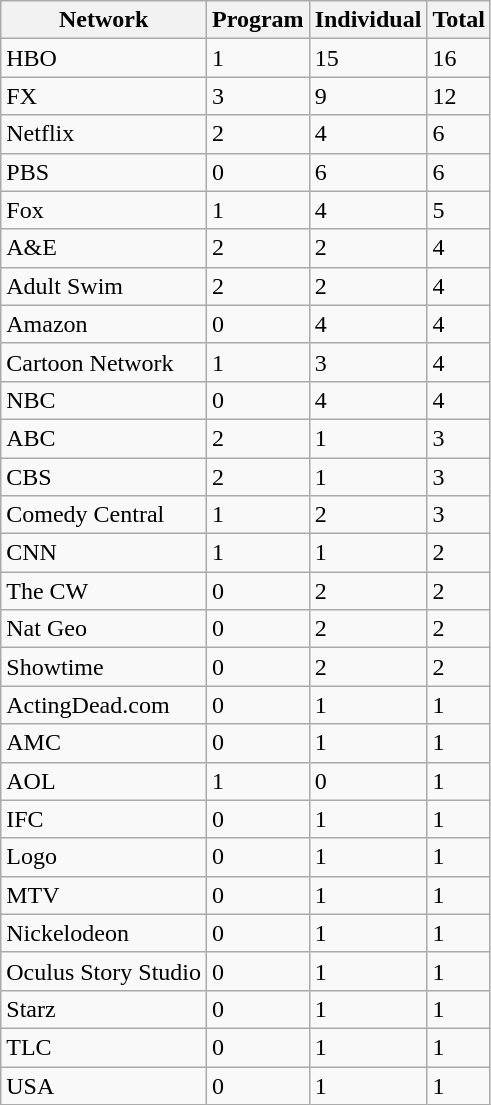<table class="wikitable sortable">
<tr>
<th>Network</th>
<th>Program</th>
<th>Individual</th>
<th>Total</th>
</tr>
<tr>
<td>HBO</td>
<td>1</td>
<td>15</td>
<td>16</td>
</tr>
<tr>
<td>FX</td>
<td>3</td>
<td>9</td>
<td>12</td>
</tr>
<tr>
<td>Netflix</td>
<td>2</td>
<td>4</td>
<td>6</td>
</tr>
<tr>
<td>PBS</td>
<td>0</td>
<td>6</td>
<td>6</td>
</tr>
<tr>
<td>Fox</td>
<td>1</td>
<td>4</td>
<td>5</td>
</tr>
<tr>
<td>A&E</td>
<td>2</td>
<td>2</td>
<td>4</td>
</tr>
<tr>
<td>Adult Swim</td>
<td>2</td>
<td>2</td>
<td>4</td>
</tr>
<tr>
<td>Amazon</td>
<td>0</td>
<td>4</td>
<td>4</td>
</tr>
<tr>
<td>Cartoon Network</td>
<td>1</td>
<td>3</td>
<td>4</td>
</tr>
<tr>
<td>NBC</td>
<td>0</td>
<td>4</td>
<td>4</td>
</tr>
<tr>
<td>ABC</td>
<td>2</td>
<td>1</td>
<td>3</td>
</tr>
<tr>
<td>CBS</td>
<td>2</td>
<td>1</td>
<td>3</td>
</tr>
<tr>
<td>Comedy Central</td>
<td>1</td>
<td>2</td>
<td>3</td>
</tr>
<tr>
<td>CNN</td>
<td>1</td>
<td>1</td>
<td>2</td>
</tr>
<tr>
<td>The CW</td>
<td>0</td>
<td>2</td>
<td>2</td>
</tr>
<tr>
<td>Nat Geo</td>
<td>0</td>
<td>2</td>
<td>2</td>
</tr>
<tr>
<td>Showtime</td>
<td>0</td>
<td>2</td>
<td>2</td>
</tr>
<tr>
<td>ActingDead.com</td>
<td>0</td>
<td>1</td>
<td>1</td>
</tr>
<tr>
<td>AMC</td>
<td>0</td>
<td>1</td>
<td>1</td>
</tr>
<tr>
<td>AOL</td>
<td>1</td>
<td>0</td>
<td>1</td>
</tr>
<tr>
<td>IFC</td>
<td>0</td>
<td>1</td>
<td>1</td>
</tr>
<tr>
<td>Logo</td>
<td>0</td>
<td>1</td>
<td>1</td>
</tr>
<tr>
<td>MTV</td>
<td>0</td>
<td>1</td>
<td>1</td>
</tr>
<tr>
<td>Nickelodeon</td>
<td>0</td>
<td>1</td>
<td>1</td>
</tr>
<tr>
<td>Oculus Story Studio</td>
<td>0</td>
<td>1</td>
<td>1</td>
</tr>
<tr>
<td>Starz</td>
<td>0</td>
<td>1</td>
<td>1</td>
</tr>
<tr>
<td>TLC</td>
<td>0</td>
<td>1</td>
<td>1</td>
</tr>
<tr>
<td>USA</td>
<td>0</td>
<td>1</td>
<td>1</td>
</tr>
</table>
